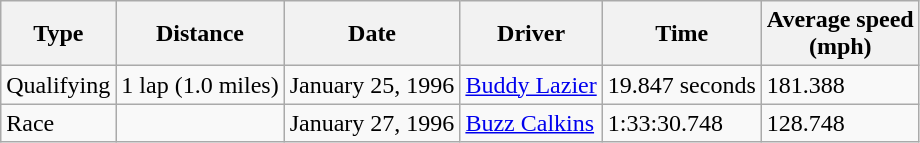<table class="wikitable">
<tr>
<th><strong>Type</strong></th>
<th><strong>Distance</strong></th>
<th><strong>Date</strong></th>
<th><strong>Driver</strong></th>
<th><strong>Time</strong></th>
<th><strong>Average speed<br>(mph)</strong></th>
</tr>
<tr>
<td>Qualifying</td>
<td>1 lap (1.0 miles)</td>
<td>January 25, 1996</td>
<td><a href='#'>Buddy Lazier</a></td>
<td>19.847 seconds</td>
<td>181.388</td>
</tr>
<tr>
<td>Race</td>
<td></td>
<td>January 27, 1996</td>
<td><a href='#'>Buzz Calkins</a></td>
<td>1:33:30.748</td>
<td>128.748</td>
</tr>
</table>
